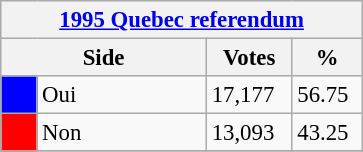<table class="wikitable" style="font-size: 95%; clear:both">
<tr style="background-color:#E9E9E9">
<th colspan=4><a href='#'>1995 Quebec referendum</a></th>
</tr>
<tr style="background-color:#E9E9E9">
<th colspan=2 style="width: 130px">Side</th>
<th style="width: 50px">Votes</th>
<th style="width: 40px">%</th>
</tr>
<tr>
<td bgcolor="blue"></td>
<td>Oui</td>
<td>17,177</td>
<td>56.75</td>
</tr>
<tr>
<td bgcolor="red"></td>
<td>Non</td>
<td>13,093</td>
<td>43.25</td>
</tr>
<tr>
</tr>
</table>
